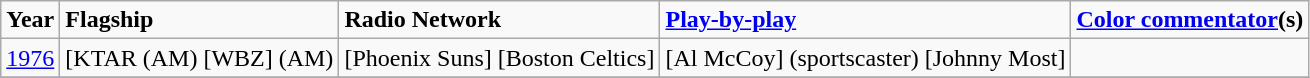<table class="wikitable">
<tr>
<td><strong>Year</strong></td>
<td><strong>Flagship</strong></td>
<td><strong>Radio Network</strong></td>
<td><strong><a href='#'>Play-by-play</a></strong></td>
<td><strong><a href='#'>Color commentator</a>(s)</strong></td>
</tr>
<tr>
<td><a href='#'>1976</a></td>
<td>[KTAR (AM) [WBZ] (AM)</td>
<td>[Phoenix Suns] [Boston Celtics]</td>
<td>[Al McCoy] (sportscaster) [Johnny Most]</td>
<td></td>
</tr>
<tr>
</tr>
</table>
